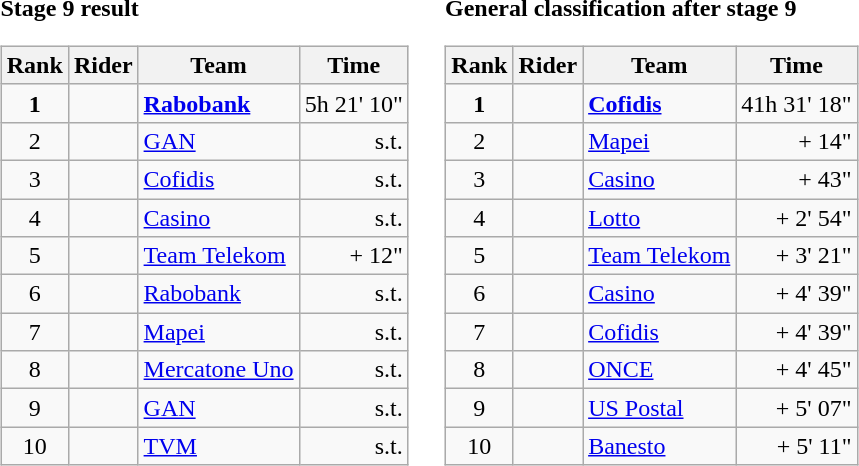<table>
<tr>
<td><strong>Stage 9 result</strong><br><table class="wikitable">
<tr>
<th scope="col">Rank</th>
<th scope="col">Rider</th>
<th scope="col">Team</th>
<th scope="col">Time</th>
</tr>
<tr>
<td style="text-align:center;"><strong>1</strong></td>
<td><strong></strong></td>
<td><strong><a href='#'>Rabobank</a></strong></td>
<td style="text-align:right;">5h 21' 10"</td>
</tr>
<tr>
<td style="text-align:center;">2</td>
<td></td>
<td><a href='#'>GAN</a></td>
<td style="text-align:right;">s.t.</td>
</tr>
<tr>
<td style="text-align:center;">3</td>
<td></td>
<td><a href='#'>Cofidis</a></td>
<td style="text-align:right;">s.t.</td>
</tr>
<tr>
<td style="text-align:center;">4</td>
<td></td>
<td><a href='#'>Casino</a></td>
<td style="text-align:right;">s.t.</td>
</tr>
<tr>
<td style="text-align:center;">5</td>
<td></td>
<td><a href='#'>Team Telekom</a></td>
<td style="text-align:right;">+ 12"</td>
</tr>
<tr>
<td style="text-align:center;">6</td>
<td></td>
<td><a href='#'>Rabobank</a></td>
<td style="text-align:right;">s.t.</td>
</tr>
<tr>
<td style="text-align:center;">7</td>
<td></td>
<td><a href='#'>Mapei</a></td>
<td style="text-align:right;">s.t.</td>
</tr>
<tr>
<td style="text-align:center;">8</td>
<td></td>
<td><a href='#'>Mercatone Uno</a></td>
<td style="text-align:right;">s.t.</td>
</tr>
<tr>
<td style="text-align:center;">9</td>
<td></td>
<td><a href='#'>GAN</a></td>
<td style="text-align:right;">s.t.</td>
</tr>
<tr>
<td style="text-align:center;">10</td>
<td></td>
<td><a href='#'>TVM</a></td>
<td style="text-align:right;">s.t.</td>
</tr>
</table>
</td>
<td></td>
<td><strong>General classification after stage 9</strong><br><table class="wikitable">
<tr>
<th scope="col">Rank</th>
<th scope="col">Rider</th>
<th scope="col">Team</th>
<th scope="col">Time</th>
</tr>
<tr>
<td style="text-align:center;"><strong>1</strong></td>
<td><strong></strong> </td>
<td><strong><a href='#'>Cofidis</a></strong></td>
<td style="text-align:right;">41h 31' 18"</td>
</tr>
<tr>
<td style="text-align:center;">2</td>
<td></td>
<td><a href='#'>Mapei</a></td>
<td style="text-align:right;">+ 14"</td>
</tr>
<tr>
<td style="text-align:center;">3</td>
<td></td>
<td><a href='#'>Casino</a></td>
<td style="text-align:right;">+ 43"</td>
</tr>
<tr>
<td style="text-align:center;">4</td>
<td></td>
<td><a href='#'>Lotto</a></td>
<td style="text-align:right;">+ 2' 54"</td>
</tr>
<tr>
<td style="text-align:center;">5</td>
<td></td>
<td><a href='#'>Team Telekom</a></td>
<td style="text-align:right;">+ 3' 21"</td>
</tr>
<tr>
<td style="text-align:center;">6</td>
<td></td>
<td><a href='#'>Casino</a></td>
<td style="text-align:right;">+ 4' 39"</td>
</tr>
<tr>
<td style="text-align:center;">7</td>
<td></td>
<td><a href='#'>Cofidis</a></td>
<td style="text-align:right;">+ 4' 39"</td>
</tr>
<tr>
<td style="text-align:center;">8</td>
<td></td>
<td><a href='#'>ONCE</a></td>
<td style="text-align:right;">+ 4' 45"</td>
</tr>
<tr>
<td style="text-align:center;">9</td>
<td></td>
<td><a href='#'>US Postal</a></td>
<td style="text-align:right;">+ 5' 07"</td>
</tr>
<tr>
<td style="text-align:center;">10</td>
<td></td>
<td><a href='#'>Banesto</a></td>
<td style="text-align:right;">+ 5' 11"</td>
</tr>
</table>
</td>
</tr>
</table>
